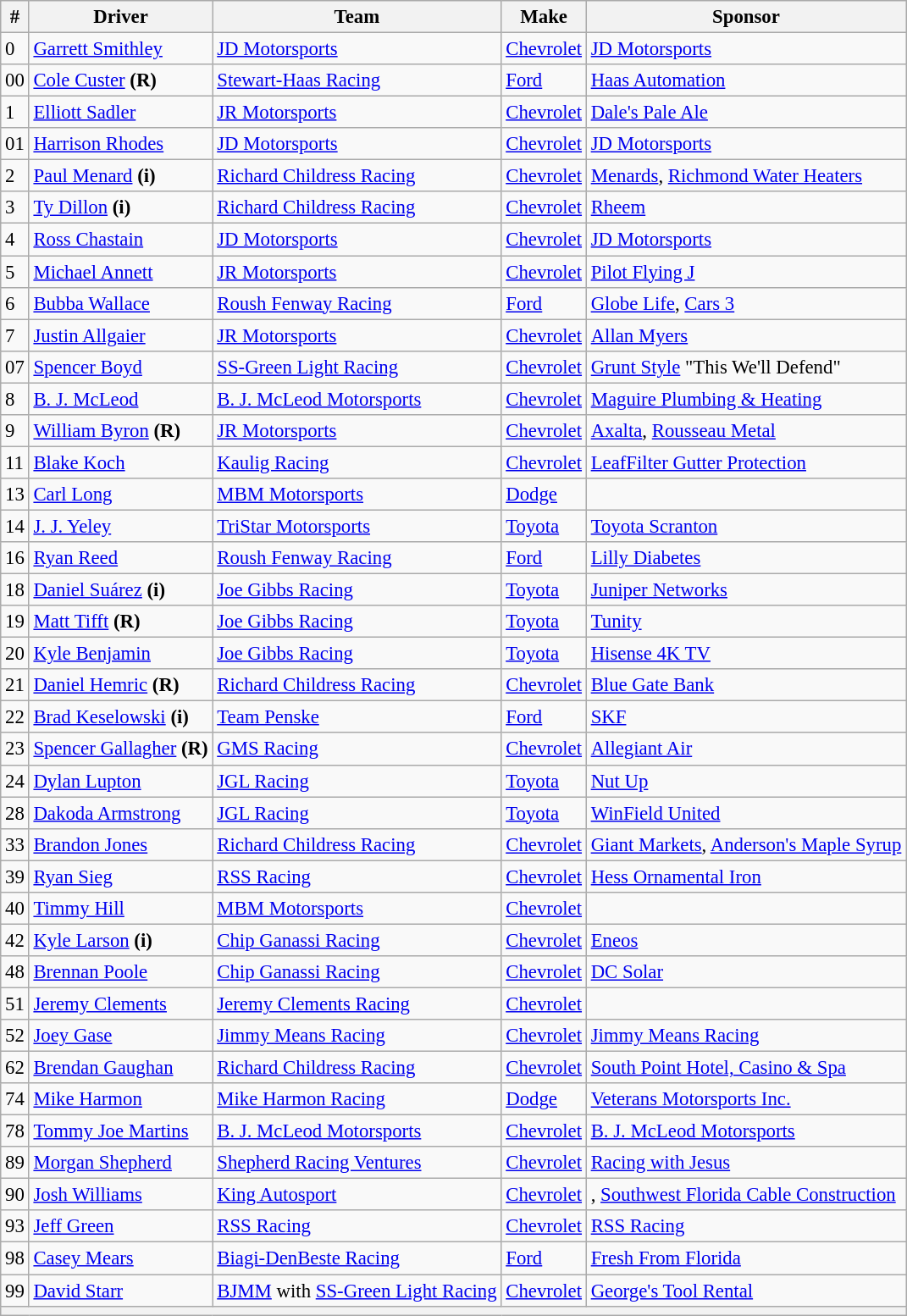<table class="wikitable" style="font-size:95%">
<tr>
<th>#</th>
<th>Driver</th>
<th>Team</th>
<th>Make</th>
<th>Sponsor</th>
</tr>
<tr>
<td>0</td>
<td><a href='#'>Garrett Smithley</a></td>
<td><a href='#'>JD Motorsports</a></td>
<td><a href='#'>Chevrolet</a></td>
<td><a href='#'>JD Motorsports</a></td>
</tr>
<tr>
<td>00</td>
<td><a href='#'>Cole Custer</a> <strong>(R)</strong></td>
<td><a href='#'>Stewart-Haas Racing</a></td>
<td><a href='#'>Ford</a></td>
<td><a href='#'>Haas Automation</a></td>
</tr>
<tr>
<td>1</td>
<td><a href='#'>Elliott Sadler</a></td>
<td><a href='#'>JR Motorsports</a></td>
<td><a href='#'>Chevrolet</a></td>
<td><a href='#'>Dale's Pale Ale</a></td>
</tr>
<tr>
<td>01</td>
<td><a href='#'>Harrison Rhodes</a></td>
<td><a href='#'>JD Motorsports</a></td>
<td><a href='#'>Chevrolet</a></td>
<td><a href='#'>JD Motorsports</a></td>
</tr>
<tr>
<td>2</td>
<td><a href='#'>Paul Menard</a> <strong>(i)</strong></td>
<td><a href='#'>Richard Childress Racing</a></td>
<td><a href='#'>Chevrolet</a></td>
<td><a href='#'>Menards</a>, <a href='#'>Richmond Water Heaters</a></td>
</tr>
<tr>
<td>3</td>
<td><a href='#'>Ty Dillon</a> <strong>(i)</strong></td>
<td><a href='#'>Richard Childress Racing</a></td>
<td><a href='#'>Chevrolet</a></td>
<td><a href='#'>Rheem</a></td>
</tr>
<tr>
<td>4</td>
<td><a href='#'>Ross Chastain</a></td>
<td><a href='#'>JD Motorsports</a></td>
<td><a href='#'>Chevrolet</a></td>
<td><a href='#'>JD Motorsports</a></td>
</tr>
<tr>
<td>5</td>
<td><a href='#'>Michael Annett</a></td>
<td><a href='#'>JR Motorsports</a></td>
<td><a href='#'>Chevrolet</a></td>
<td><a href='#'>Pilot Flying J</a></td>
</tr>
<tr>
<td>6</td>
<td><a href='#'>Bubba Wallace</a></td>
<td><a href='#'>Roush Fenway Racing</a></td>
<td><a href='#'>Ford</a></td>
<td><a href='#'>Globe Life</a>, <a href='#'>Cars 3</a></td>
</tr>
<tr>
<td>7</td>
<td><a href='#'>Justin Allgaier</a></td>
<td><a href='#'>JR Motorsports</a></td>
<td><a href='#'>Chevrolet</a></td>
<td><a href='#'>Allan Myers</a></td>
</tr>
<tr>
<td>07</td>
<td><a href='#'>Spencer Boyd</a></td>
<td><a href='#'>SS-Green Light Racing</a></td>
<td><a href='#'>Chevrolet</a></td>
<td><a href='#'>Grunt Style</a> "This We'll Defend"</td>
</tr>
<tr>
<td>8</td>
<td><a href='#'>B. J. McLeod</a></td>
<td><a href='#'>B. J. McLeod Motorsports</a></td>
<td><a href='#'>Chevrolet</a></td>
<td><a href='#'>Maguire Plumbing & Heating</a></td>
</tr>
<tr>
<td>9</td>
<td><a href='#'>William Byron</a> <strong>(R)</strong></td>
<td><a href='#'>JR Motorsports</a></td>
<td><a href='#'>Chevrolet</a></td>
<td><a href='#'>Axalta</a>, <a href='#'>Rousseau Metal</a></td>
</tr>
<tr>
<td>11</td>
<td><a href='#'>Blake Koch</a></td>
<td><a href='#'>Kaulig Racing</a></td>
<td><a href='#'>Chevrolet</a></td>
<td><a href='#'>LeafFilter Gutter Protection</a></td>
</tr>
<tr>
<td>13</td>
<td><a href='#'>Carl Long</a></td>
<td><a href='#'>MBM Motorsports</a></td>
<td><a href='#'>Dodge</a></td>
<td></td>
</tr>
<tr>
<td>14</td>
<td><a href='#'>J. J. Yeley</a></td>
<td><a href='#'>TriStar Motorsports</a></td>
<td><a href='#'>Toyota</a></td>
<td><a href='#'>Toyota Scranton</a></td>
</tr>
<tr>
<td>16</td>
<td><a href='#'>Ryan Reed</a></td>
<td><a href='#'>Roush Fenway Racing</a></td>
<td><a href='#'>Ford</a></td>
<td><a href='#'>Lilly Diabetes</a></td>
</tr>
<tr>
<td>18</td>
<td><a href='#'>Daniel Suárez</a> <strong>(i)</strong></td>
<td><a href='#'>Joe Gibbs Racing</a></td>
<td><a href='#'>Toyota</a></td>
<td><a href='#'>Juniper Networks</a></td>
</tr>
<tr>
<td>19</td>
<td><a href='#'>Matt Tifft</a> <strong>(R)</strong></td>
<td><a href='#'>Joe Gibbs Racing</a></td>
<td><a href='#'>Toyota</a></td>
<td><a href='#'>Tunity</a></td>
</tr>
<tr>
<td>20</td>
<td><a href='#'>Kyle Benjamin</a></td>
<td><a href='#'>Joe Gibbs Racing</a></td>
<td><a href='#'>Toyota</a></td>
<td><a href='#'>Hisense 4K TV</a></td>
</tr>
<tr>
<td>21</td>
<td><a href='#'>Daniel Hemric</a> <strong>(R)</strong></td>
<td><a href='#'>Richard Childress Racing</a></td>
<td><a href='#'>Chevrolet</a></td>
<td><a href='#'>Blue Gate Bank</a></td>
</tr>
<tr>
<td>22</td>
<td><a href='#'>Brad Keselowski</a> <strong>(i)</strong></td>
<td><a href='#'>Team Penske</a></td>
<td><a href='#'>Ford</a></td>
<td><a href='#'>SKF</a></td>
</tr>
<tr>
<td>23</td>
<td><a href='#'>Spencer Gallagher</a> <strong>(R)</strong></td>
<td><a href='#'>GMS Racing</a></td>
<td><a href='#'>Chevrolet</a></td>
<td><a href='#'>Allegiant Air</a></td>
</tr>
<tr>
<td>24</td>
<td><a href='#'>Dylan Lupton</a></td>
<td><a href='#'>JGL Racing</a></td>
<td><a href='#'>Toyota</a></td>
<td><a href='#'>Nut Up</a></td>
</tr>
<tr>
<td>28</td>
<td><a href='#'>Dakoda Armstrong</a></td>
<td><a href='#'>JGL Racing</a></td>
<td><a href='#'>Toyota</a></td>
<td><a href='#'>WinField United</a></td>
</tr>
<tr>
<td>33</td>
<td><a href='#'>Brandon Jones</a></td>
<td><a href='#'>Richard Childress Racing</a></td>
<td><a href='#'>Chevrolet</a></td>
<td><a href='#'>Giant Markets</a>, <a href='#'>Anderson's Maple Syrup</a></td>
</tr>
<tr>
<td>39</td>
<td><a href='#'>Ryan Sieg</a></td>
<td><a href='#'>RSS Racing</a></td>
<td><a href='#'>Chevrolet</a></td>
<td><a href='#'>Hess Ornamental Iron</a></td>
</tr>
<tr>
<td>40</td>
<td><a href='#'>Timmy Hill</a></td>
<td><a href='#'>MBM Motorsports</a></td>
<td><a href='#'>Chevrolet</a></td>
<td></td>
</tr>
<tr>
<td>42</td>
<td><a href='#'>Kyle Larson</a> <strong>(i)</strong></td>
<td><a href='#'>Chip Ganassi Racing</a></td>
<td><a href='#'>Chevrolet</a></td>
<td><a href='#'>Eneos</a></td>
</tr>
<tr>
<td>48</td>
<td><a href='#'>Brennan Poole</a></td>
<td><a href='#'>Chip Ganassi Racing</a></td>
<td><a href='#'>Chevrolet</a></td>
<td><a href='#'>DC Solar</a></td>
</tr>
<tr>
<td>51</td>
<td><a href='#'>Jeremy Clements</a></td>
<td><a href='#'>Jeremy Clements Racing</a></td>
<td><a href='#'>Chevrolet</a></td>
<td></td>
</tr>
<tr>
<td>52</td>
<td><a href='#'>Joey Gase</a></td>
<td><a href='#'>Jimmy Means Racing</a></td>
<td><a href='#'>Chevrolet</a></td>
<td><a href='#'>Jimmy Means Racing</a></td>
</tr>
<tr>
<td>62</td>
<td><a href='#'>Brendan Gaughan</a></td>
<td><a href='#'>Richard Childress Racing</a></td>
<td><a href='#'>Chevrolet</a></td>
<td><a href='#'>South Point Hotel, Casino & Spa</a></td>
</tr>
<tr>
<td>74</td>
<td><a href='#'>Mike Harmon</a></td>
<td><a href='#'>Mike Harmon Racing</a></td>
<td><a href='#'>Dodge</a></td>
<td><a href='#'>Veterans Motorsports Inc.</a></td>
</tr>
<tr>
<td>78</td>
<td><a href='#'>Tommy Joe Martins</a></td>
<td><a href='#'>B. J. McLeod Motorsports</a></td>
<td><a href='#'>Chevrolet</a></td>
<td><a href='#'>B. J. McLeod Motorsports</a></td>
</tr>
<tr>
<td>89</td>
<td><a href='#'>Morgan Shepherd</a></td>
<td><a href='#'>Shepherd Racing Ventures</a></td>
<td><a href='#'>Chevrolet</a></td>
<td><a href='#'>Racing with Jesus</a></td>
</tr>
<tr>
<td>90</td>
<td><a href='#'>Josh Williams</a></td>
<td><a href='#'>King Autosport</a></td>
<td><a href='#'>Chevrolet</a></td>
<td>, <a href='#'>Southwest Florida Cable Construction</a></td>
</tr>
<tr>
<td>93</td>
<td><a href='#'>Jeff Green</a></td>
<td><a href='#'>RSS Racing</a></td>
<td><a href='#'>Chevrolet</a></td>
<td><a href='#'>RSS Racing</a></td>
</tr>
<tr>
<td>98</td>
<td><a href='#'>Casey Mears</a></td>
<td><a href='#'>Biagi-DenBeste Racing</a></td>
<td><a href='#'>Ford</a></td>
<td><a href='#'>Fresh From Florida</a></td>
</tr>
<tr>
<td>99</td>
<td><a href='#'>David Starr</a></td>
<td><a href='#'>BJMM</a> with <a href='#'>SS-Green Light Racing</a></td>
<td><a href='#'>Chevrolet</a></td>
<td><a href='#'>George's Tool Rental</a></td>
</tr>
<tr>
<th colspan="5"></th>
</tr>
</table>
